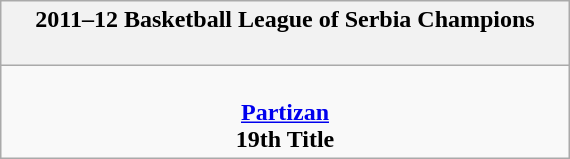<table class="wikitable" style="margin: 0 auto; width: 30%;">
<tr>
<th>2011–12 Basketball League of Serbia Champions<br><br></th>
</tr>
<tr>
<td align=center><br><strong><a href='#'>Partizan</a></strong><br><strong>19th Title</strong></td>
</tr>
</table>
